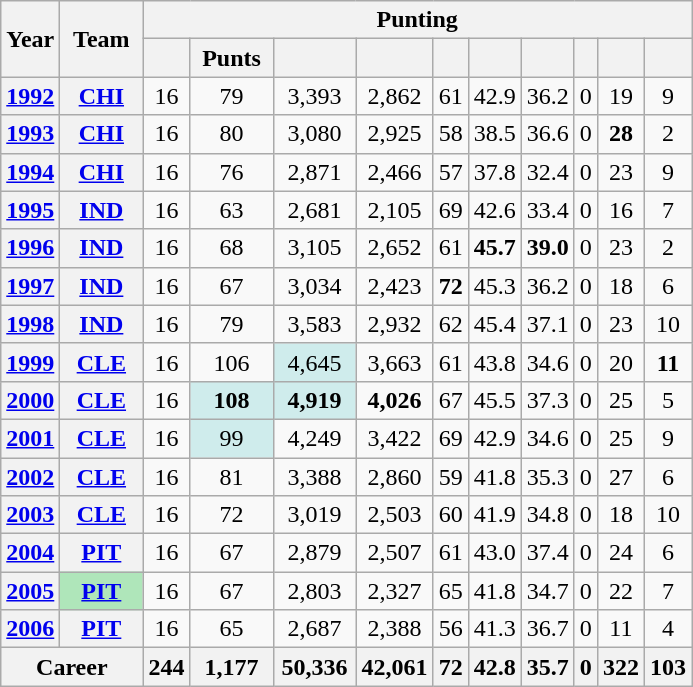<table class=wikitable style="text-align:center;">
<tr>
<th rowspan="2">Year</th>
<th rowspan="2">Team</th>
<th colspan="10">Punting</th>
</tr>
<tr>
<th></th>
<th>Punts</th>
<th></th>
<th></th>
<th></th>
<th></th>
<th></th>
<th></th>
<th></th>
<th></th>
</tr>
<tr>
<th><a href='#'>1992</a></th>
<th><a href='#'>CHI</a></th>
<td>16</td>
<td>79</td>
<td>3,393</td>
<td>2,862</td>
<td>61</td>
<td>42.9</td>
<td>36.2</td>
<td>0</td>
<td>19</td>
<td>9</td>
</tr>
<tr>
<th><a href='#'>1993</a></th>
<th><a href='#'>CHI</a></th>
<td>16</td>
<td>80</td>
<td>3,080</td>
<td>2,925</td>
<td>58</td>
<td>38.5</td>
<td>36.6</td>
<td>0</td>
<td><strong>28</strong></td>
<td>2</td>
</tr>
<tr>
<th><a href='#'>1994</a></th>
<th><a href='#'>CHI</a></th>
<td>16</td>
<td>76</td>
<td>2,871</td>
<td>2,466</td>
<td>57</td>
<td>37.8</td>
<td>32.4</td>
<td>0</td>
<td>23</td>
<td>9</td>
</tr>
<tr>
<th><a href='#'>1995</a></th>
<th><a href='#'>IND</a></th>
<td>16</td>
<td>63</td>
<td>2,681</td>
<td>2,105</td>
<td>69</td>
<td>42.6</td>
<td>33.4</td>
<td>0</td>
<td>16</td>
<td>7</td>
</tr>
<tr>
<th><a href='#'>1996</a></th>
<th><a href='#'>IND</a></th>
<td>16</td>
<td>68</td>
<td>3,105</td>
<td>2,652</td>
<td>61</td>
<td><strong>45.7</strong></td>
<td><strong>39.0</strong></td>
<td>0</td>
<td>23</td>
<td>2</td>
</tr>
<tr>
<th><a href='#'>1997</a></th>
<th><a href='#'>IND</a></th>
<td>16</td>
<td>67</td>
<td>3,034</td>
<td>2,423</td>
<td><strong>72</strong></td>
<td>45.3</td>
<td>36.2</td>
<td>0</td>
<td>18</td>
<td>6</td>
</tr>
<tr>
<th><a href='#'>1998</a></th>
<th><a href='#'>IND</a></th>
<td>16</td>
<td>79</td>
<td>3,583</td>
<td>2,932</td>
<td>62</td>
<td>45.4</td>
<td>37.1</td>
<td>0</td>
<td>23</td>
<td>10</td>
</tr>
<tr>
<th><a href='#'>1999</a></th>
<th><a href='#'>CLE</a></th>
<td>16</td>
<td>106</td>
<td style="background:#cfecec; width:3em;">4,645</td>
<td>3,663</td>
<td>61</td>
<td>43.8</td>
<td>34.6</td>
<td>0</td>
<td>20</td>
<td><strong>11</strong></td>
</tr>
<tr>
<th><a href='#'>2000</a></th>
<th><a href='#'>CLE</a></th>
<td>16</td>
<td style="background:#cfecec; width:3em;"><strong>108</strong></td>
<td style="background:#cfecec; width:3em;"><strong>4,919</strong></td>
<td><strong>4,026</strong></td>
<td>67</td>
<td>45.5</td>
<td>37.3</td>
<td>0</td>
<td>25</td>
<td>5</td>
</tr>
<tr>
<th><a href='#'>2001</a></th>
<th><a href='#'>CLE</a></th>
<td>16</td>
<td style="background:#cfecec; width:3em;">99</td>
<td>4,249</td>
<td>3,422</td>
<td>69</td>
<td>42.9</td>
<td>34.6</td>
<td>0</td>
<td>25</td>
<td>9</td>
</tr>
<tr>
<th><a href='#'>2002</a></th>
<th><a href='#'>CLE</a></th>
<td>16</td>
<td>81</td>
<td>3,388</td>
<td>2,860</td>
<td>59</td>
<td>41.8</td>
<td>35.3</td>
<td>0</td>
<td>27</td>
<td>6</td>
</tr>
<tr>
<th><a href='#'>2003</a></th>
<th><a href='#'>CLE</a></th>
<td>16</td>
<td>72</td>
<td>3,019</td>
<td>2,503</td>
<td>60</td>
<td>41.9</td>
<td>34.8</td>
<td>0</td>
<td>18</td>
<td>10</td>
</tr>
<tr>
<th><a href='#'>2004</a></th>
<th><a href='#'>PIT</a></th>
<td>16</td>
<td>67</td>
<td>2,879</td>
<td>2,507</td>
<td>61</td>
<td>43.0</td>
<td>37.4</td>
<td>0</td>
<td>24</td>
<td>6</td>
</tr>
<tr>
<th><a href='#'>2005</a></th>
<th style="background:#afe6ba; width:3em;"><a href='#'>PIT</a></th>
<td>16</td>
<td>67</td>
<td>2,803</td>
<td>2,327</td>
<td>65</td>
<td>41.8</td>
<td>34.7</td>
<td>0</td>
<td>22</td>
<td>7</td>
</tr>
<tr>
<th><a href='#'>2006</a></th>
<th><a href='#'>PIT</a></th>
<td>16</td>
<td>65</td>
<td>2,687</td>
<td>2,388</td>
<td>56</td>
<td>41.3</td>
<td>36.7</td>
<td>0</td>
<td>11</td>
<td>4</td>
</tr>
<tr>
<th colspan="2">Career</th>
<th>244</th>
<th>1,177</th>
<th>50,336</th>
<th>42,061</th>
<th>72</th>
<th>42.8</th>
<th>35.7</th>
<th>0</th>
<th>322</th>
<th>103</th>
</tr>
</table>
